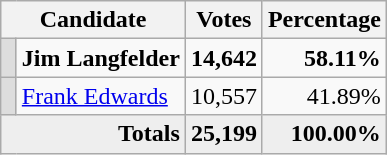<table class="wikitable">
<tr style="text-align:center;">
<th colspan=2>Candidate</th>
<th>Votes</th>
<th>Percentage</th>
</tr>
<tr>
<th style="background:#ddd; width:3px;"></th>
<td><strong>Jim Langfelder</strong></td>
<td style="text-align:right;"><strong>14,642</strong></td>
<td style="text-align:right;"><strong>58.11%</strong></td>
</tr>
<tr>
<th style="background:#ddd; width:3px;"></th>
<td><a href='#'>Frank Edwards</a></td>
<td style="text-align:right;">10,557</td>
<td style="text-align:right;">41.89%</td>
</tr>
<tr style="background:#eee; text-align:right;">
<td colspan="2"><strong>Totals</strong></td>
<td><strong>25,199</strong></td>
<td><strong>100.00%</strong></td>
</tr>
</table>
